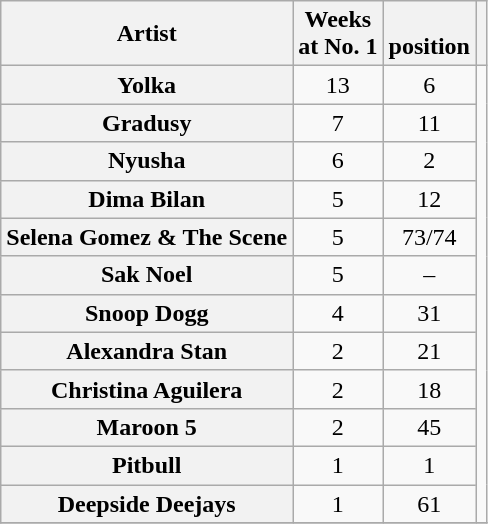<table class="wikitable plainrowheaders" style="text-align:center;">
<tr>
<th scope="col">Artist</th>
<th scope="col">Weeks<br>at No. 1</th>
<th scope="col"><br>position</th>
<th scope="col"></th>
</tr>
<tr>
<th scope=row>Yolka</th>
<td>13</td>
<td>6</td>
<td rowspan="12"></td>
</tr>
<tr>
<th scope=row>Gradusy</th>
<td>7</td>
<td>11</td>
</tr>
<tr>
<th scope=row>Nyusha</th>
<td>6</td>
<td>2</td>
</tr>
<tr>
<th scope=row>Dima Bilan</th>
<td>5</td>
<td>12</td>
</tr>
<tr>
<th scope=row>Selena Gomez & The Scene</th>
<td>5</td>
<td>73/74</td>
</tr>
<tr>
<th scope=row>Sak Noel</th>
<td>5</td>
<td>–</td>
</tr>
<tr>
<th scope=row>Snoop Dogg</th>
<td>4</td>
<td>31</td>
</tr>
<tr>
<th scope=row>Alexandra Stan</th>
<td>2</td>
<td>21</td>
</tr>
<tr>
<th scope=row>Christina Aguilera</th>
<td>2</td>
<td>18</td>
</tr>
<tr>
<th scope=row>Maroon 5</th>
<td>2</td>
<td>45</td>
</tr>
<tr>
<th scope=row>Pitbull</th>
<td>1</td>
<td>1</td>
</tr>
<tr>
<th scope=row>Deepside Deejays</th>
<td>1</td>
<td>61</td>
</tr>
<tr>
</tr>
</table>
